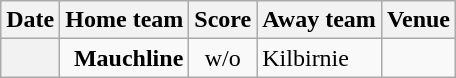<table class="wikitable football-result-list" style="max-width: 80em; text-align: center">
<tr>
<th scope="col">Date</th>
<th scope="col">Home team</th>
<th scope="col">Score</th>
<th scope="col">Away team</th>
<th scope="col">Venue</th>
</tr>
<tr>
<th scope="row"></th>
<td align=right><strong>Mauchline</strong></td>
<td>w/o</td>
<td align=left>Kilbirnie</td>
<td></td>
</tr>
</table>
